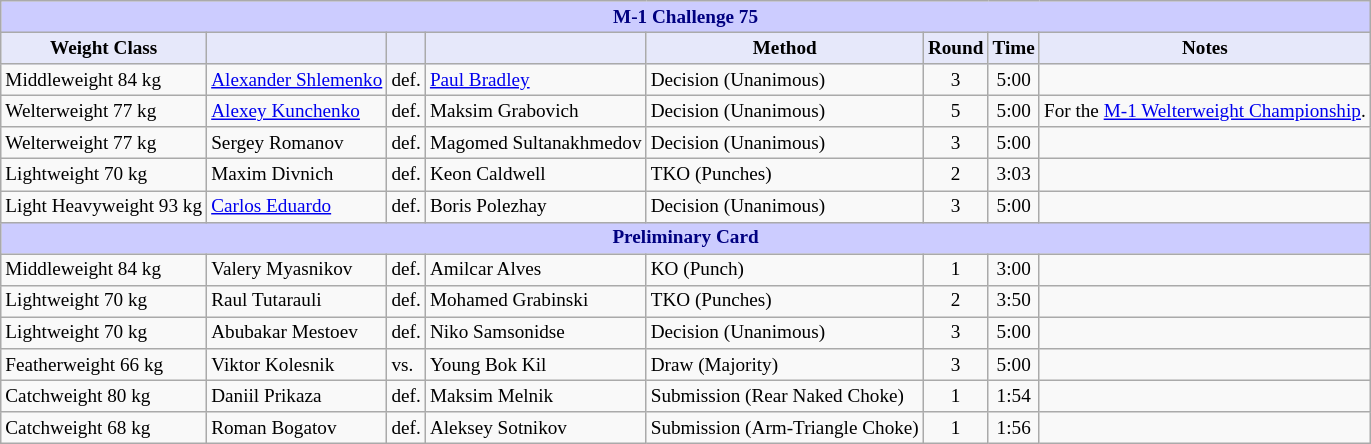<table class="wikitable" style="font-size: 80%;">
<tr>
<th colspan="8" style="background-color: #ccf; color: #000080; text-align: center;"><strong>M-1 Challenge 75</strong></th>
</tr>
<tr>
<th colspan="1" style="background-color: #E6E8FA; color: #000000; text-align: center;">Weight Class</th>
<th colspan="1" style="background-color: #E6E8FA; color: #000000; text-align: center;"></th>
<th colspan="1" style="background-color: #E6E8FA; color: #000000; text-align: center;"></th>
<th colspan="1" style="background-color: #E6E8FA; color: #000000; text-align: center;"></th>
<th colspan="1" style="background-color: #E6E8FA; color: #000000; text-align: center;">Method</th>
<th colspan="1" style="background-color: #E6E8FA; color: #000000; text-align: center;">Round</th>
<th colspan="1" style="background-color: #E6E8FA; color: #000000; text-align: center;">Time</th>
<th colspan="1" style="background-color: #E6E8FA; color: #000000; text-align: center;">Notes</th>
</tr>
<tr>
<td>Middleweight 84 kg</td>
<td> <a href='#'>Alexander Shlemenko</a></td>
<td>def.</td>
<td> <a href='#'>Paul Bradley</a></td>
<td>Decision (Unanimous)</td>
<td align=center>3</td>
<td align=center>5:00</td>
<td></td>
</tr>
<tr>
<td>Welterweight 77 kg</td>
<td> <a href='#'>Alexey Kunchenko</a></td>
<td>def.</td>
<td> Maksim Grabovich</td>
<td>Decision (Unanimous)</td>
<td align=center>5</td>
<td align=center>5:00</td>
<td>For the <a href='#'>M-1 Welterweight Championship</a>.</td>
</tr>
<tr>
<td>Welterweight 77 kg</td>
<td> Sergey Romanov</td>
<td>def.</td>
<td> Magomed Sultanakhmedov</td>
<td>Decision (Unanimous)</td>
<td align=center>3</td>
<td align=center>5:00</td>
<td></td>
</tr>
<tr>
<td>Lightweight 70 kg</td>
<td> Maxim Divnich</td>
<td>def.</td>
<td> Keon Caldwell</td>
<td>TKO (Punches)</td>
<td align=center>2</td>
<td align=center>3:03</td>
<td></td>
</tr>
<tr>
<td>Light Heavyweight 93 kg</td>
<td> <a href='#'>Carlos Eduardo</a></td>
<td>def.</td>
<td> Boris Polezhay</td>
<td>Decision (Unanimous)</td>
<td align=center>3</td>
<td align=center>5:00</td>
<td></td>
</tr>
<tr>
<th colspan="8" style="background-color: #ccf; color: #000080; text-align: center;"><strong>Preliminary Card</strong></th>
</tr>
<tr>
<td>Middleweight 84 kg</td>
<td> Valery Myasnikov</td>
<td>def.</td>
<td> Amilcar Alves</td>
<td>KO (Punch)</td>
<td align=center>1</td>
<td align=center>3:00</td>
<td></td>
</tr>
<tr>
<td>Lightweight 70 kg</td>
<td> Raul Tutarauli</td>
<td>def.</td>
<td> Mohamed Grabinski</td>
<td>TKO (Punches)</td>
<td align=center>2</td>
<td align=center>3:50</td>
<td></td>
</tr>
<tr>
<td>Lightweight 70 kg</td>
<td> Abubakar Mestoev</td>
<td>def.</td>
<td> Niko Samsonidse</td>
<td>Decision (Unanimous)</td>
<td align=center>3</td>
<td align=center>5:00</td>
<td></td>
</tr>
<tr>
<td>Featherweight 66 kg</td>
<td> Viktor Kolesnik</td>
<td>vs.</td>
<td> Young Bok Kil</td>
<td>Draw (Majority)</td>
<td align=center>3</td>
<td align=center>5:00</td>
<td></td>
</tr>
<tr>
<td>Catchweight 80 kg</td>
<td> Daniil Prikaza</td>
<td>def.</td>
<td> Maksim Melnik</td>
<td>Submission (Rear Naked Choke)</td>
<td align=center>1</td>
<td align=center>1:54</td>
<td></td>
</tr>
<tr>
<td>Catchweight 68 kg</td>
<td> Roman Bogatov</td>
<td>def.</td>
<td> Aleksey Sotnikov</td>
<td>Submission (Arm-Triangle Choke)</td>
<td align=center>1</td>
<td align=center>1:56</td>
<td></td>
</tr>
</table>
